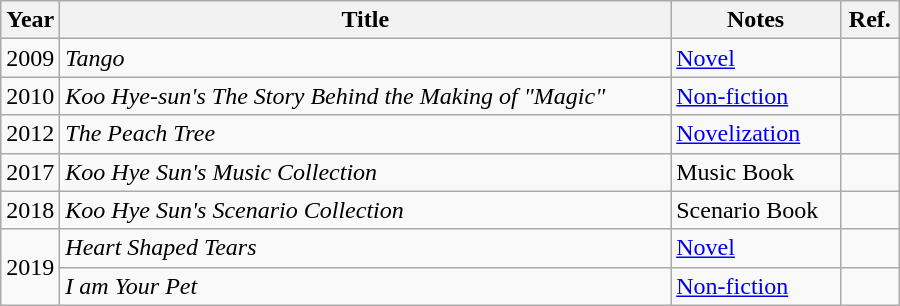<table class="wikitable" style="width:600px">
<tr>
<th width=10>Year</th>
<th>Title</th>
<th>Notes</th>
<th>Ref.</th>
</tr>
<tr>
<td>2009</td>
<td><em>Tango</em></td>
<td><a href='#'>Novel</a></td>
<td></td>
</tr>
<tr>
<td>2010</td>
<td><em>Koo Hye-sun's The Story Behind the Making of "Magic"</em></td>
<td><a href='#'>Non-fiction</a></td>
<td></td>
</tr>
<tr>
<td>2012</td>
<td><em>The Peach Tree</em></td>
<td><a href='#'>Novelization</a></td>
<td></td>
</tr>
<tr>
<td>2017</td>
<td><em>Koo Hye Sun's Music Collection</em></td>
<td>Music Book</td>
<td></td>
</tr>
<tr>
<td>2018</td>
<td><em>Koo Hye Sun's Scenario Collection</em></td>
<td>Scenario Book</td>
<td></td>
</tr>
<tr>
<td rowspan="2">2019</td>
<td><em>Heart Shaped Tears</em></td>
<td><a href='#'>Novel</a></td>
<td></td>
</tr>
<tr>
<td><em>I am Your Pet</em></td>
<td><a href='#'>Non-fiction</a></td>
<td></td>
</tr>
</table>
